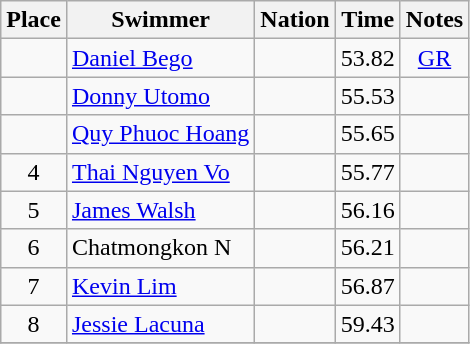<table class="wikitable sortable" style="text-align:center">
<tr>
<th>Place</th>
<th>Swimmer</th>
<th>Nation</th>
<th>Time</th>
<th>Notes</th>
</tr>
<tr>
<td></td>
<td align=left><a href='#'>Daniel Bego</a></td>
<td align=left></td>
<td>53.82</td>
<td><a href='#'>GR</a></td>
</tr>
<tr>
<td></td>
<td align=left><a href='#'>Donny Utomo</a></td>
<td align=left></td>
<td>55.53</td>
<td></td>
</tr>
<tr>
<td></td>
<td align=left><a href='#'>Quy Phuoc Hoang</a></td>
<td align=left></td>
<td>55.65</td>
<td></td>
</tr>
<tr>
<td>4</td>
<td align=left><a href='#'>Thai Nguyen Vo</a></td>
<td align=left></td>
<td>55.77</td>
<td></td>
</tr>
<tr>
<td>5</td>
<td align=left><a href='#'>James Walsh</a></td>
<td align=left></td>
<td>56.16</td>
<td></td>
</tr>
<tr>
<td>6</td>
<td align=left>Chatmongkon N</td>
<td align=left></td>
<td>56.21</td>
<td></td>
</tr>
<tr>
<td>7</td>
<td align=left><a href='#'>Kevin Lim</a></td>
<td align=left></td>
<td>56.87</td>
<td></td>
</tr>
<tr>
<td>8</td>
<td align=left><a href='#'>Jessie Lacuna</a></td>
<td align=left></td>
<td>59.43</td>
<td></td>
</tr>
<tr>
</tr>
</table>
